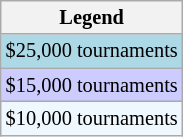<table class=wikitable style="font-size:85%">
<tr>
<th>Legend</th>
</tr>
<tr style="background:lightblue;">
<td>$25,000 tournaments</td>
</tr>
<tr style="background:#ccf;">
<td>$15,000 tournaments</td>
</tr>
<tr style="background:#f0f8ff;">
<td>$10,000 tournaments</td>
</tr>
</table>
